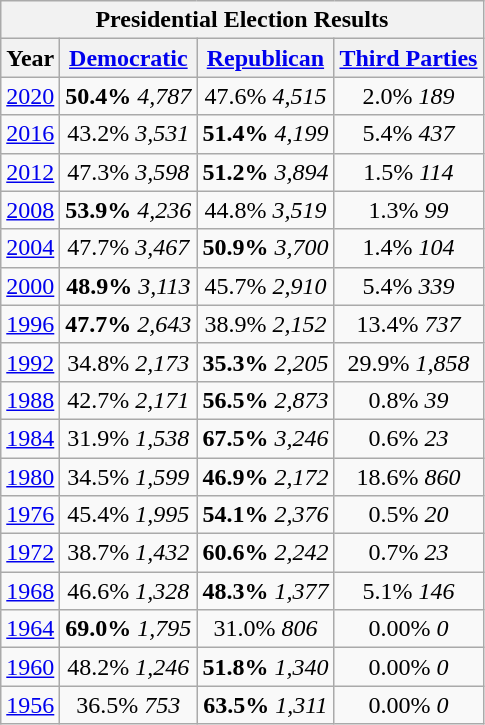<table class="wikitable">
<tr>
<th colspan="4">Presidential Election Results</th>
</tr>
<tr>
<th>Year</th>
<th><a href='#'>Democratic</a></th>
<th><a href='#'>Republican</a></th>
<th><a href='#'>Third Parties</a></th>
</tr>
<tr>
<td align="center" ><a href='#'>2020</a></td>
<td align="center" ><strong>50.4%</strong> <em>4,787</em></td>
<td align="center" >47.6% <em>4,515</em></td>
<td align="center" >2.0% <em>189</em></td>
</tr>
<tr>
<td align="center" ><a href='#'>2016</a></td>
<td align="center" >43.2% <em>3,531</em></td>
<td align="center" ><strong>51.4%</strong> <em>4,199</em></td>
<td align="center" >5.4% <em>437</em></td>
</tr>
<tr>
<td align="center" ><a href='#'>2012</a></td>
<td align="center" >47.3% <em>3,598</em></td>
<td align="center" ><strong>51.2%</strong> <em>3,894</em></td>
<td align="center" >1.5% <em>114</em></td>
</tr>
<tr>
<td align="center" ><a href='#'>2008</a></td>
<td align="center" ><strong>53.9%</strong> <em>4,236</em></td>
<td align="center" >44.8% <em>3,519</em></td>
<td align="center" >1.3% <em>99</em></td>
</tr>
<tr>
<td align="center" ><a href='#'>2004</a></td>
<td align="center" >47.7% <em>3,467</em></td>
<td align="center" ><strong>50.9%</strong> <em>3,700</em></td>
<td align="center" >1.4% <em>104</em></td>
</tr>
<tr>
<td align="center" ><a href='#'>2000</a></td>
<td align="center" ><strong>48.9%</strong> <em>3,113</em></td>
<td align="center" >45.7% <em>2,910</em></td>
<td align="center" >5.4% <em>339</em></td>
</tr>
<tr>
<td align="center" ><a href='#'>1996</a></td>
<td align="center" ><strong>47.7%</strong> <em>2,643</em></td>
<td align="center" >38.9% <em>2,152</em></td>
<td align="center" >13.4% <em>737</em></td>
</tr>
<tr>
<td align="center" ><a href='#'>1992</a></td>
<td align="center" >34.8% <em>2,173</em></td>
<td align="center" ><strong>35.3%</strong> <em>2,205</em></td>
<td align="center" >29.9% <em>1,858</em></td>
</tr>
<tr>
<td align="center" ><a href='#'>1988</a></td>
<td align="center" >42.7% <em>2,171</em></td>
<td align="center" ><strong>56.5%</strong> <em>2,873</em></td>
<td align="center" >0.8% <em>39</em></td>
</tr>
<tr>
<td align="center" ><a href='#'>1984</a></td>
<td align="center" >31.9% <em>1,538</em></td>
<td align="center" ><strong>67.5%</strong> <em>3,246</em></td>
<td align="center" >0.6% <em>23</em></td>
</tr>
<tr>
<td align="center" ><a href='#'>1980</a></td>
<td align="center" >34.5% <em>1,599</em></td>
<td align="center" ><strong>46.9%</strong> <em>2,172</em></td>
<td align="center" >18.6% <em>860</em></td>
</tr>
<tr>
<td align="center" ><a href='#'>1976</a></td>
<td align="center" >45.4% <em>1,995</em></td>
<td align="center" ><strong>54.1%</strong> <em>2,376</em></td>
<td align="center" >0.5% <em>20</em></td>
</tr>
<tr>
<td align="center" ><a href='#'>1972</a></td>
<td align="center" >38.7% <em>1,432</em></td>
<td align="center" ><strong>60.6%</strong> <em>2,242</em></td>
<td align="center" >0.7% <em>23</em></td>
</tr>
<tr>
<td align="center" ><a href='#'>1968</a></td>
<td align="center" >46.6% <em>1,328</em></td>
<td align="center" ><strong>48.3%</strong> <em>1,377</em></td>
<td align="center" >5.1% <em>146</em></td>
</tr>
<tr>
<td align="center" ><a href='#'>1964</a></td>
<td align="center" ><strong>69.0%</strong> <em>1,795</em></td>
<td align="center" >31.0% <em>806</em></td>
<td align="center" >0.00% <em>0</em></td>
</tr>
<tr>
<td align="center" ><a href='#'>1960</a></td>
<td align="center" >48.2% <em>1,246</em></td>
<td align="center" ><strong>51.8%</strong> <em>1,340</em></td>
<td align="center" >0.00% <em>0</em></td>
</tr>
<tr>
<td align="center" ><a href='#'>1956</a></td>
<td align="center" >36.5% <em>753</em></td>
<td align="center" ><strong>63.5%</strong> <em>1,311</em></td>
<td align="center" >0.00% <em>0</em></td>
</tr>
</table>
